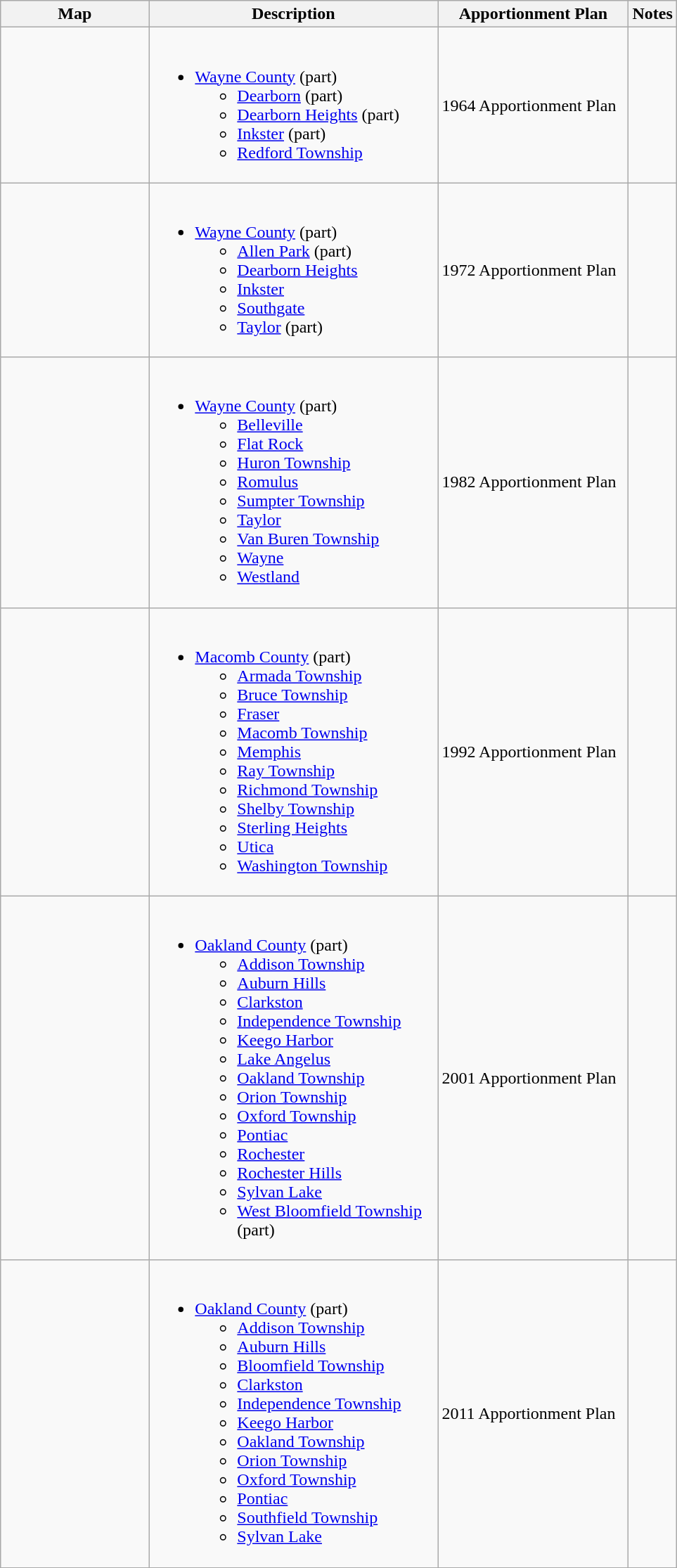<table class="wikitable sortable">
<tr>
<th style="width:100pt;">Map</th>
<th style="width:200pt;">Description</th>
<th style="width:130pt;">Apportionment Plan</th>
<th style="width:15pt;">Notes</th>
</tr>
<tr>
<td></td>
<td><br><ul><li><a href='#'>Wayne County</a> (part)<ul><li><a href='#'>Dearborn</a> (part)</li><li><a href='#'>Dearborn Heights</a> (part)</li><li><a href='#'>Inkster</a> (part)</li><li><a href='#'>Redford Township</a></li></ul></li></ul></td>
<td>1964 Apportionment Plan</td>
<td></td>
</tr>
<tr>
<td></td>
<td><br><ul><li><a href='#'>Wayne County</a> (part)<ul><li><a href='#'>Allen Park</a> (part)</li><li><a href='#'>Dearborn Heights</a></li><li><a href='#'>Inkster</a></li><li><a href='#'>Southgate</a></li><li><a href='#'>Taylor</a> (part)</li></ul></li></ul></td>
<td>1972 Apportionment Plan</td>
<td></td>
</tr>
<tr>
<td></td>
<td><br><ul><li><a href='#'>Wayne County</a> (part)<ul><li><a href='#'>Belleville</a></li><li><a href='#'>Flat Rock</a></li><li><a href='#'>Huron Township</a></li><li><a href='#'>Romulus</a></li><li><a href='#'>Sumpter Township</a></li><li><a href='#'>Taylor</a></li><li><a href='#'>Van Buren Township</a></li><li><a href='#'>Wayne</a></li><li><a href='#'>Westland</a></li></ul></li></ul></td>
<td>1982 Apportionment Plan</td>
<td></td>
</tr>
<tr>
<td></td>
<td><br><ul><li><a href='#'>Macomb County</a> (part)<ul><li><a href='#'>Armada Township</a></li><li><a href='#'>Bruce Township</a></li><li><a href='#'>Fraser</a></li><li><a href='#'>Macomb Township</a></li><li><a href='#'>Memphis</a></li><li><a href='#'>Ray Township</a></li><li><a href='#'>Richmond Township</a></li><li><a href='#'>Shelby Township</a></li><li><a href='#'>Sterling Heights</a></li><li><a href='#'>Utica</a></li><li><a href='#'>Washington Township</a></li></ul></li></ul></td>
<td>1992 Apportionment Plan</td>
<td></td>
</tr>
<tr>
<td></td>
<td><br><ul><li><a href='#'>Oakland County</a> (part)<ul><li><a href='#'>Addison Township</a></li><li><a href='#'>Auburn Hills</a></li><li><a href='#'>Clarkston</a></li><li><a href='#'>Independence Township</a></li><li><a href='#'>Keego Harbor</a></li><li><a href='#'>Lake Angelus</a></li><li><a href='#'>Oakland Township</a></li><li><a href='#'>Orion Township</a></li><li><a href='#'>Oxford Township</a></li><li><a href='#'>Pontiac</a></li><li><a href='#'>Rochester</a></li><li><a href='#'>Rochester Hills</a></li><li><a href='#'>Sylvan Lake</a></li><li><a href='#'>West Bloomfield Township</a> (part)</li></ul></li></ul></td>
<td>2001 Apportionment Plan</td>
<td></td>
</tr>
<tr>
<td></td>
<td><br><ul><li><a href='#'>Oakland County</a> (part)<ul><li><a href='#'>Addison Township</a></li><li><a href='#'>Auburn Hills</a></li><li><a href='#'>Bloomfield Township</a></li><li><a href='#'>Clarkston</a></li><li><a href='#'>Independence Township</a></li><li><a href='#'>Keego Harbor</a></li><li><a href='#'>Oakland Township</a></li><li><a href='#'>Orion Township</a></li><li><a href='#'>Oxford Township</a></li><li><a href='#'>Pontiac</a></li><li><a href='#'>Southfield Township</a></li><li><a href='#'>Sylvan Lake</a></li></ul></li></ul></td>
<td>2011 Apportionment Plan</td>
<td></td>
</tr>
<tr>
</tr>
</table>
